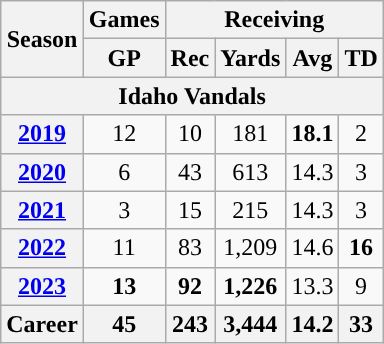<table class="wikitable" style="text-align:center;">
<tr>
<th rowspan="2">Season</th>
<th>Games</th>
<th colspan="4">Receiving</th>
</tr>
<tr>
<th>GP</th>
<th>Rec</th>
<th>Yards</th>
<th>Avg</th>
<th>TD</th>
</tr>
<tr>
<th colspan="11">Idaho Vandals</th>
</tr>
<tr>
<th><a href='#'>2019</a></th>
<td>12</td>
<td>10</td>
<td>181</td>
<td><strong>18.1</strong></td>
<td>2</td>
</tr>
<tr>
<th><a href='#'>2020</a></th>
<td>6</td>
<td>43</td>
<td>613</td>
<td>14.3</td>
<td>3</td>
</tr>
<tr>
<th><a href='#'>2021</a></th>
<td>3</td>
<td>15</td>
<td>215</td>
<td>14.3</td>
<td>3</td>
</tr>
<tr>
<th><a href='#'>2022</a></th>
<td>11</td>
<td>83</td>
<td>1,209</td>
<td>14.6</td>
<td><strong>16</strong></td>
</tr>
<tr>
<th><a href='#'>2023</a></th>
<td><strong>13</strong></td>
<td><strong>92</strong></td>
<td><strong>1,226</strong></td>
<td>13.3</td>
<td>9</td>
</tr>
<tr>
<th>Career</th>
<th>45</th>
<th>243</th>
<th>3,444</th>
<th>14.2</th>
<th>33</th>
</tr>
</table>
